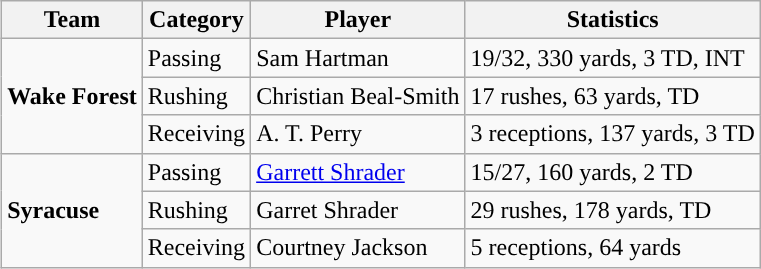<table class="wikitable" style="float: right;">
<tr>
<th>Team</th>
<th>Category</th>
<th>Player</th>
<th>Statistics</th>
</tr>
<tr>
<td rowspan=3><strong>Wake Forest</strong></td>
<td>Passing</td>
<td>Sam Hartman</td>
<td>19/32, 330 yards, 3 TD, INT</td>
</tr>
<tr>
<td>Rushing</td>
<td>Christian Beal-Smith</td>
<td>17 rushes, 63 yards, TD</td>
</tr>
<tr>
<td>Receiving</td>
<td>A. T. Perry</td>
<td>3 receptions, 137 yards, 3 TD</td>
</tr>
<tr>
<td rowspan=3><strong>Syracuse</strong></td>
<td>Passing</td>
<td><a href='#'>Garrett Shrader</a></td>
<td>15/27, 160 yards, 2 TD</td>
</tr>
<tr>
<td>Rushing</td>
<td>Garret Shrader</td>
<td>29 rushes, 178 yards, TD</td>
</tr>
<tr>
<td>Receiving</td>
<td>Courtney Jackson</td>
<td>5 receptions, 64 yards</td>
</tr>
</table>
